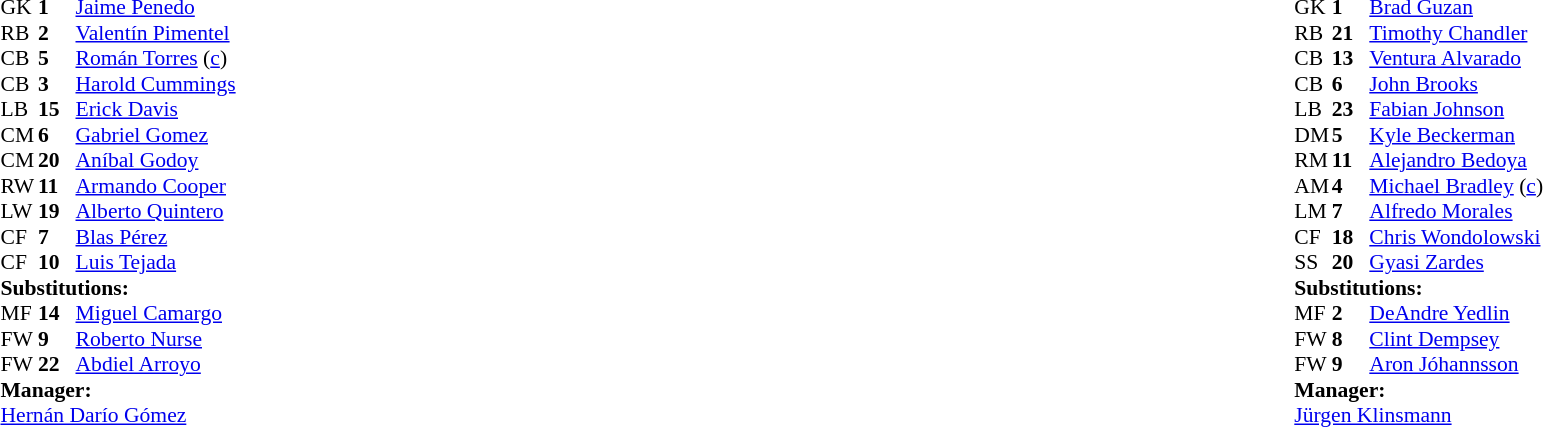<table width="100%">
<tr>
<td valign="top" width="50%"><br><table style="font-size: 90%" cellspacing="0" cellpadding="0">
<tr>
<th width="25"></th>
<th width="25"></th>
</tr>
<tr>
<td>GK</td>
<td><strong>1</strong></td>
<td><a href='#'>Jaime Penedo</a></td>
</tr>
<tr>
<td>RB</td>
<td><strong>2</strong></td>
<td><a href='#'>Valentín Pimentel</a></td>
<td></td>
<td></td>
</tr>
<tr>
<td>CB</td>
<td><strong>5</strong></td>
<td><a href='#'>Román Torres</a> (<a href='#'>c</a>)</td>
</tr>
<tr>
<td>CB</td>
<td><strong>3</strong></td>
<td><a href='#'>Harold Cummings</a></td>
</tr>
<tr>
<td>LB</td>
<td><strong>15</strong></td>
<td><a href='#'>Erick Davis</a></td>
</tr>
<tr>
<td>CM</td>
<td><strong>6</strong></td>
<td><a href='#'>Gabriel Gomez</a></td>
</tr>
<tr>
<td>CM</td>
<td><strong>20</strong></td>
<td><a href='#'>Aníbal Godoy</a></td>
<td></td>
</tr>
<tr>
<td>RW</td>
<td><strong>11</strong></td>
<td><a href='#'>Armando Cooper</a></td>
</tr>
<tr>
<td>LW</td>
<td><strong>19</strong></td>
<td><a href='#'>Alberto Quintero</a></td>
<td></td>
<td></td>
</tr>
<tr>
<td>CF</td>
<td><strong>7</strong></td>
<td><a href='#'>Blas Pérez</a></td>
</tr>
<tr>
<td>CF</td>
<td><strong>10</strong></td>
<td><a href='#'>Luis Tejada</a></td>
<td></td>
<td></td>
</tr>
<tr>
<td colspan=3><strong>Substitutions:</strong></td>
</tr>
<tr>
<td>MF</td>
<td><strong>14</strong></td>
<td><a href='#'>Miguel Camargo</a></td>
<td></td>
<td></td>
</tr>
<tr>
<td>FW</td>
<td><strong>9</strong></td>
<td><a href='#'>Roberto Nurse</a></td>
<td></td>
<td></td>
</tr>
<tr>
<td>FW</td>
<td><strong>22</strong></td>
<td><a href='#'>Abdiel Arroyo</a></td>
<td></td>
<td></td>
</tr>
<tr>
<td colspan=3><strong>Manager:</strong></td>
</tr>
<tr>
<td colspan=3> <a href='#'>Hernán Darío Gómez</a></td>
</tr>
</table>
</td>
<td valign="top"></td>
<td valign="top" width="50%"><br><table style="font-size: 90%" cellspacing="0" cellpadding="0" align="center">
<tr>
<th width=25></th>
<th width=25></th>
</tr>
<tr>
<td>GK</td>
<td><strong>1</strong></td>
<td><a href='#'>Brad Guzan</a></td>
</tr>
<tr>
<td>RB</td>
<td><strong>21</strong></td>
<td><a href='#'>Timothy Chandler</a></td>
<td></td>
</tr>
<tr>
<td>CB</td>
<td><strong>13</strong></td>
<td><a href='#'>Ventura Alvarado</a></td>
<td></td>
</tr>
<tr>
<td>CB</td>
<td><strong>6</strong></td>
<td><a href='#'>John Brooks</a></td>
<td></td>
</tr>
<tr>
<td>LB</td>
<td><strong>23</strong></td>
<td><a href='#'>Fabian Johnson</a></td>
</tr>
<tr>
<td>DM</td>
<td><strong>5</strong></td>
<td><a href='#'>Kyle Beckerman</a></td>
</tr>
<tr>
<td>RM</td>
<td><strong>11</strong></td>
<td><a href='#'>Alejandro Bedoya</a></td>
<td></td>
<td></td>
</tr>
<tr>
<td>AM</td>
<td><strong>4</strong></td>
<td><a href='#'>Michael Bradley</a> (<a href='#'>c</a>)</td>
</tr>
<tr>
<td>LM</td>
<td><strong>7</strong></td>
<td><a href='#'>Alfredo Morales</a></td>
<td></td>
<td></td>
</tr>
<tr>
<td>CF</td>
<td><strong>18</strong></td>
<td><a href='#'>Chris Wondolowski</a></td>
<td></td>
<td></td>
</tr>
<tr>
<td>SS</td>
<td><strong>20</strong></td>
<td><a href='#'>Gyasi Zardes</a></td>
</tr>
<tr>
<td colspan=3><strong>Substitutions:</strong></td>
</tr>
<tr>
<td>MF</td>
<td><strong>2</strong></td>
<td><a href='#'>DeAndre Yedlin</a></td>
<td></td>
<td></td>
</tr>
<tr>
<td>FW</td>
<td><strong>8</strong></td>
<td><a href='#'>Clint Dempsey</a></td>
<td></td>
<td></td>
</tr>
<tr>
<td>FW</td>
<td><strong>9</strong></td>
<td><a href='#'>Aron Jóhannsson</a></td>
<td></td>
<td></td>
</tr>
<tr>
<td colspan=3><strong>Manager:</strong></td>
</tr>
<tr>
<td colspan=3> <a href='#'>Jürgen Klinsmann</a></td>
</tr>
</table>
</td>
</tr>
</table>
